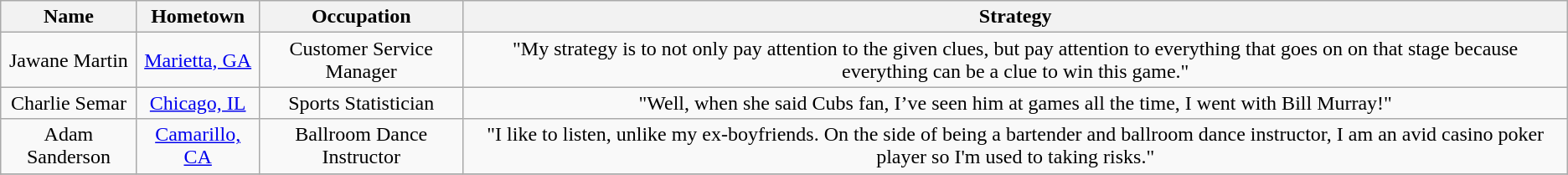<table class="wikitable" style="text-align:center;">
<tr>
<th>Name<br></th>
<th>Hometown<br></th>
<th>Occupation<br></th>
<th>Strategy<br></th>
</tr>
<tr>
<td>Jawane Martin</td>
<td><a href='#'>Marietta, GA</a></td>
<td>Customer Service Manager</td>
<td>"My strategy is to not only pay attention to the given clues, but pay attention to everything that goes on on that stage because everything can be a clue to win this game."</td>
</tr>
<tr>
<td>Charlie Semar</td>
<td><a href='#'>Chicago, IL</a></td>
<td>Sports Statistician</td>
<td>"Well, when she said Cubs fan, I’ve seen him at games all the time, I went with Bill Murray!"</td>
</tr>
<tr>
<td>Adam Sanderson<br></td>
<td><a href='#'>Camarillo, CA</a></td>
<td>Ballroom Dance Instructor</td>
<td>"I like to listen, unlike my ex-boyfriends. On the side of being a bartender and ballroom dance instructor, I am an avid casino poker player so I'm used to taking risks."</td>
</tr>
<tr>
</tr>
</table>
